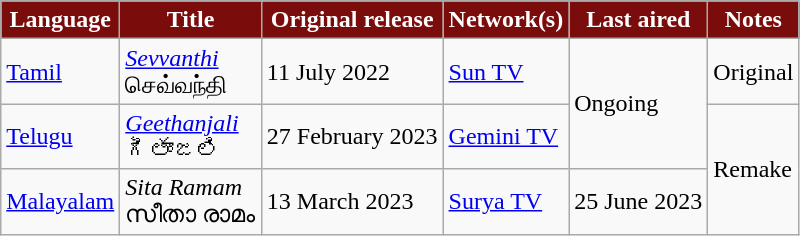<table class="wikitable" style="margin-right: 0;">
<tr style="color:white">
<th style="background:#7b0c0c; " scope="col">Language</th>
<th style="background:#7b0c0c; " scope="col">Title</th>
<th style="background:#7b0c0c; " scope="col">Original release</th>
<th style="background:#7b0c0c; " scope="col">Network(s)</th>
<th style="background:#7b0c0c; " scope="col">Last aired</th>
<th style="background:#7b0c0c; " scope="col">Notes</th>
</tr>
<tr>
<td><a href='#'>Tamil</a></td>
<td><em><a href='#'>Sevvanthi</a></em> <br> செவ்வந்தி</td>
<td>11 July 2022</td>
<td><a href='#'>Sun TV</a></td>
<td rowspan="2">Ongoing</td>
<td>Original</td>
</tr>
<tr>
<td><a href='#'>Telugu</a></td>
<td><em><a href='#'>Geethanjali</a></em> <br> గీతాంజలి</td>
<td>27 February 2023</td>
<td><a href='#'>Gemini TV</a></td>
<td rowspan="2">Remake</td>
</tr>
<tr>
<td><a href='#'>Malayalam</a></td>
<td><em>Sita Ramam</em> <br> സീതാ രാമം</td>
<td>13 March 2023</td>
<td><a href='#'>Surya TV</a></td>
<td>25 June 2023</td>
</tr>
</table>
